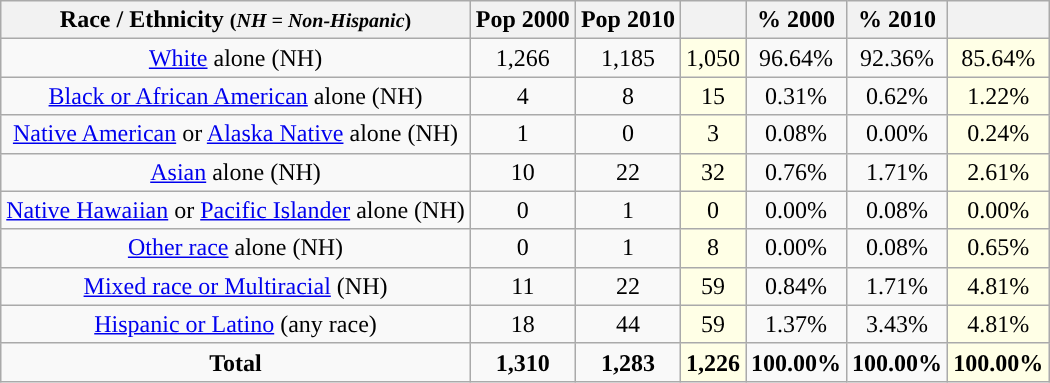<table class="wikitable" style="text-align:center;">
<tr>
<th>Race / Ethnicity <small>(<em>NH = Non-Hispanic</em>)</small></th>
<th>Pop 2000</th>
<th>Pop 2010</th>
<th></th>
<th>% 2000</th>
<th>% 2010</th>
<th></th>
</tr>
<tr>
<td><a href='#'>White</a> alone (NH)</td>
<td>1,266</td>
<td>1,185</td>
<td style='background: #ffffe6;'>1,050</td>
<td>96.64%</td>
<td>92.36%</td>
<td style='background: #ffffe6;'>85.64%</td>
</tr>
<tr>
<td><a href='#'>Black or African American</a> alone (NH)</td>
<td>4</td>
<td>8</td>
<td style='background: #ffffe6;'>15</td>
<td>0.31%</td>
<td>0.62%</td>
<td style='background: #ffffe6;'>1.22%</td>
</tr>
<tr>
<td><a href='#'>Native American</a> or <a href='#'>Alaska Native</a> alone (NH)</td>
<td>1</td>
<td>0</td>
<td style='background: #ffffe6;'>3</td>
<td>0.08%</td>
<td>0.00%</td>
<td style='background: #ffffe6;'>0.24%</td>
</tr>
<tr>
<td><a href='#'>Asian</a> alone (NH)</td>
<td>10</td>
<td>22</td>
<td style='background: #ffffe6;'>32</td>
<td>0.76%</td>
<td>1.71%</td>
<td style='background: #ffffe6;'>2.61%</td>
</tr>
<tr>
<td><a href='#'>Native Hawaiian</a> or <a href='#'>Pacific Islander</a> alone (NH)</td>
<td>0</td>
<td>1</td>
<td style='background: #ffffe6;'>0</td>
<td>0.00%</td>
<td>0.08%</td>
<td style='background: #ffffe6;'>0.00%</td>
</tr>
<tr>
<td><a href='#'>Other race</a> alone (NH)</td>
<td>0</td>
<td>1</td>
<td style='background: #ffffe6;'>8</td>
<td>0.00%</td>
<td>0.08%</td>
<td style='background: #ffffe6;'>0.65%</td>
</tr>
<tr>
<td><a href='#'>Mixed race or Multiracial</a> (NH)</td>
<td>11</td>
<td>22</td>
<td style='background: #ffffe6;'>59</td>
<td>0.84%</td>
<td>1.71%</td>
<td style='background: #ffffe6;'>4.81%</td>
</tr>
<tr>
<td><a href='#'>Hispanic or Latino</a> (any race)</td>
<td>18</td>
<td>44</td>
<td style='background: #ffffe6;'>59</td>
<td>1.37%</td>
<td>3.43%</td>
<td style='background: #ffffe6;'>4.81%</td>
</tr>
<tr>
<td><strong>Total</strong></td>
<td><strong>1,310</strong></td>
<td><strong>1,283</strong></td>
<td style='background: #ffffe6;'><strong>1,226</strong></td>
<td><strong>100.00%</strong></td>
<td><strong>100.00%</strong></td>
<td style='background: #ffffe6;'><strong>100.00%</strong></td>
</tr>
</table>
